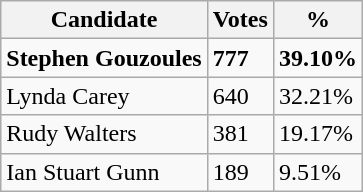<table class="wikitable">
<tr>
<th>Candidate</th>
<th>Votes</th>
<th>%</th>
</tr>
<tr>
<td><strong>Stephen Gouzoules</strong></td>
<td><strong>777</strong></td>
<td><strong>39.10%</strong></td>
</tr>
<tr>
<td>Lynda Carey</td>
<td>640</td>
<td>32.21%</td>
</tr>
<tr>
<td>Rudy Walters</td>
<td>381</td>
<td>19.17%</td>
</tr>
<tr>
<td>Ian Stuart Gunn</td>
<td>189</td>
<td>9.51%</td>
</tr>
</table>
